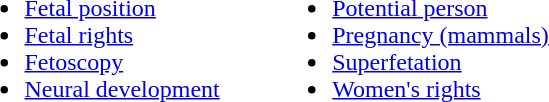<table>
<tr style="vertical-align:top">
<td style="padding-right:2em"><br><ul><li><a href='#'>Fetal position</a></li><li><a href='#'>Fetal rights</a></li><li><a href='#'>Fetoscopy</a></li><li><a href='#'>Neural development</a></li></ul></td>
<td><br><ul><li><a href='#'>Potential person</a></li><li><a href='#'>Pregnancy (mammals)</a></li><li><a href='#'>Superfetation</a></li><li><a href='#'>Women's rights</a></li></ul></td>
</tr>
</table>
